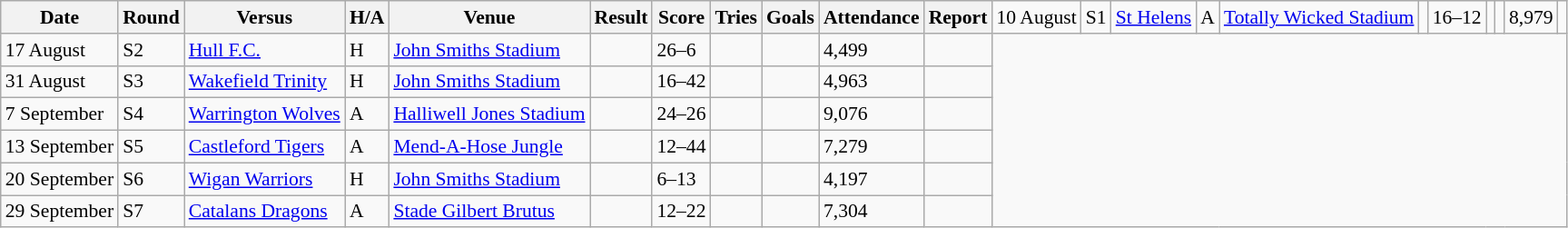<table class="wikitable defaultleft col2center col4center col7center col10right" style="font-size:90%;">
<tr>
<th>Date</th>
<th>Round</th>
<th>Versus</th>
<th>H/A</th>
<th>Venue</th>
<th>Result</th>
<th>Score</th>
<th>Tries</th>
<th>Goals</th>
<th>Attendance</th>
<th>Report</th>
<td>10 August</td>
<td>S1</td>
<td> <a href='#'>St Helens</a></td>
<td>A</td>
<td><a href='#'>Totally Wicked Stadium</a></td>
<td></td>
<td>16–12</td>
<td></td>
<td></td>
<td>8,979</td>
<td></td>
</tr>
<tr>
<td>17 August</td>
<td>S2</td>
<td> <a href='#'>Hull F.C.</a></td>
<td>H</td>
<td><a href='#'>John Smiths Stadium</a></td>
<td></td>
<td>26–6</td>
<td></td>
<td></td>
<td>4,499</td>
<td></td>
</tr>
<tr>
<td>31 August</td>
<td>S3</td>
<td> <a href='#'>Wakefield Trinity</a></td>
<td>H</td>
<td><a href='#'>John Smiths Stadium</a></td>
<td></td>
<td>16–42</td>
<td></td>
<td></td>
<td>4,963</td>
<td></td>
</tr>
<tr>
<td>7 September</td>
<td>S4</td>
<td> <a href='#'>Warrington Wolves</a></td>
<td>A</td>
<td><a href='#'>Halliwell Jones Stadium</a></td>
<td></td>
<td>24–26</td>
<td></td>
<td></td>
<td>9,076</td>
<td></td>
</tr>
<tr>
<td>13 September</td>
<td>S5</td>
<td> <a href='#'>Castleford Tigers</a></td>
<td>A</td>
<td><a href='#'>Mend-A-Hose Jungle</a></td>
<td></td>
<td>12–44</td>
<td></td>
<td></td>
<td>7,279</td>
<td></td>
</tr>
<tr>
<td>20 September</td>
<td>S6</td>
<td> <a href='#'>Wigan Warriors</a></td>
<td>H</td>
<td><a href='#'>John Smiths Stadium</a></td>
<td></td>
<td>6–13</td>
<td></td>
<td></td>
<td>4,197</td>
<td></td>
</tr>
<tr>
<td>29 September</td>
<td>S7</td>
<td> <a href='#'>Catalans Dragons</a></td>
<td>A</td>
<td><a href='#'>Stade Gilbert Brutus</a></td>
<td></td>
<td>12–22</td>
<td></td>
<td></td>
<td>7,304</td>
<td></td>
</tr>
</table>
